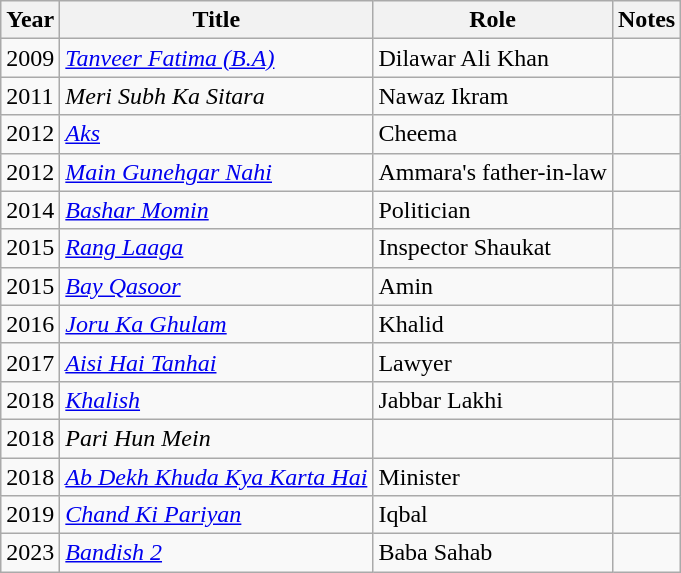<table class="wikitable">
<tr>
<th>Year</th>
<th>Title</th>
<th>Role</th>
<th>Notes</th>
</tr>
<tr>
<td>2009</td>
<td><em><a href='#'>Tanveer Fatima (B.A)</a></em></td>
<td>Dilawar Ali Khan</td>
<td></td>
</tr>
<tr>
<td>2011</td>
<td><em>Meri Subh Ka Sitara</em></td>
<td>Nawaz Ikram</td>
<td></td>
</tr>
<tr>
<td>2012</td>
<td><em><a href='#'>Aks</a></em></td>
<td>Cheema</td>
<td></td>
</tr>
<tr>
<td>2012</td>
<td><em><a href='#'>Main Gunehgar Nahi</a></em></td>
<td>Ammara's father-in-law</td>
<td></td>
</tr>
<tr>
<td>2014</td>
<td><em><a href='#'>Bashar Momin</a></em></td>
<td>Politician</td>
<td></td>
</tr>
<tr>
<td>2015</td>
<td><em><a href='#'>Rang Laaga</a></em></td>
<td>Inspector Shaukat</td>
<td></td>
</tr>
<tr>
<td>2015</td>
<td><em><a href='#'>Bay Qasoor</a></em></td>
<td>Amin</td>
<td></td>
</tr>
<tr>
<td>2016</td>
<td><em><a href='#'>Joru Ka Ghulam</a></em></td>
<td>Khalid</td>
<td></td>
</tr>
<tr>
<td>2017</td>
<td><em><a href='#'>Aisi Hai Tanhai</a></em></td>
<td>Lawyer</td>
<td></td>
</tr>
<tr>
<td>2018</td>
<td><em><a href='#'>Khalish</a></em></td>
<td>Jabbar Lakhi</td>
<td></td>
</tr>
<tr>
<td>2018</td>
<td><em>Pari Hun Mein</em></td>
<td></td>
<td></td>
</tr>
<tr>
<td>2018</td>
<td><em><a href='#'>Ab Dekh Khuda Kya Karta Hai</a></em></td>
<td>Minister</td>
<td></td>
</tr>
<tr>
<td>2019</td>
<td><em><a href='#'>Chand Ki Pariyan</a></em></td>
<td>Iqbal</td>
<td></td>
</tr>
<tr>
<td>2023</td>
<td><em><a href='#'>Bandish 2</a></em></td>
<td>Baba Sahab</td>
<td></td>
</tr>
</table>
